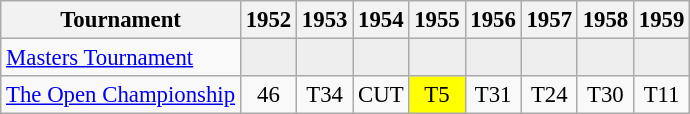<table class="wikitable" style="font-size:95%;text-align:center;">
<tr>
<th>Tournament</th>
<th>1952</th>
<th>1953</th>
<th>1954</th>
<th>1955</th>
<th>1956</th>
<th>1957</th>
<th>1958</th>
<th>1959</th>
</tr>
<tr>
<td align=left><a href='#'>Masters Tournament</a></td>
<td style="background:#eeeeee;"></td>
<td style="background:#eeeeee;"></td>
<td style="background:#eeeeee;"></td>
<td style="background:#eeeeee;"></td>
<td style="background:#eeeeee;"></td>
<td style="background:#eeeeee;"></td>
<td style="background:#eeeeee;"></td>
<td style="background:#eeeeee;"></td>
</tr>
<tr>
<td align=left><a href='#'>The Open Championship</a></td>
<td>46</td>
<td>T34</td>
<td>CUT</td>
<td style="background:yellow;">T5</td>
<td>T31</td>
<td>T24</td>
<td>T30</td>
<td>T11</td>
</tr>
</table>
